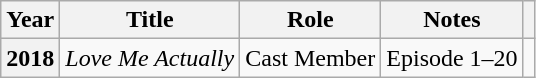<table class="wikitable plainrowheaders sortable">
<tr>
<th scope="col">Year</th>
<th scope="col">Title</th>
<th scope="col">Role</th>
<th scope="col">Notes</th>
<th scope="col" class="unsortable"></th>
</tr>
<tr>
<th scope="row">2018</th>
<td><em>Love Me Actually</em></td>
<td>Cast Member</td>
<td>Episode 1–20</td>
<td align="center"></td>
</tr>
</table>
